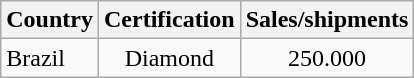<table class="wikitable">
<tr>
<th align="left">Country</th>
<th align="left">Certification</th>
<th align="left">Sales/shipments</th>
</tr>
<tr>
<td align="left">Brazil</td>
<td style="text-align:center;">Diamond</td>
<td style="text-align:center;">250.000</td>
</tr>
</table>
